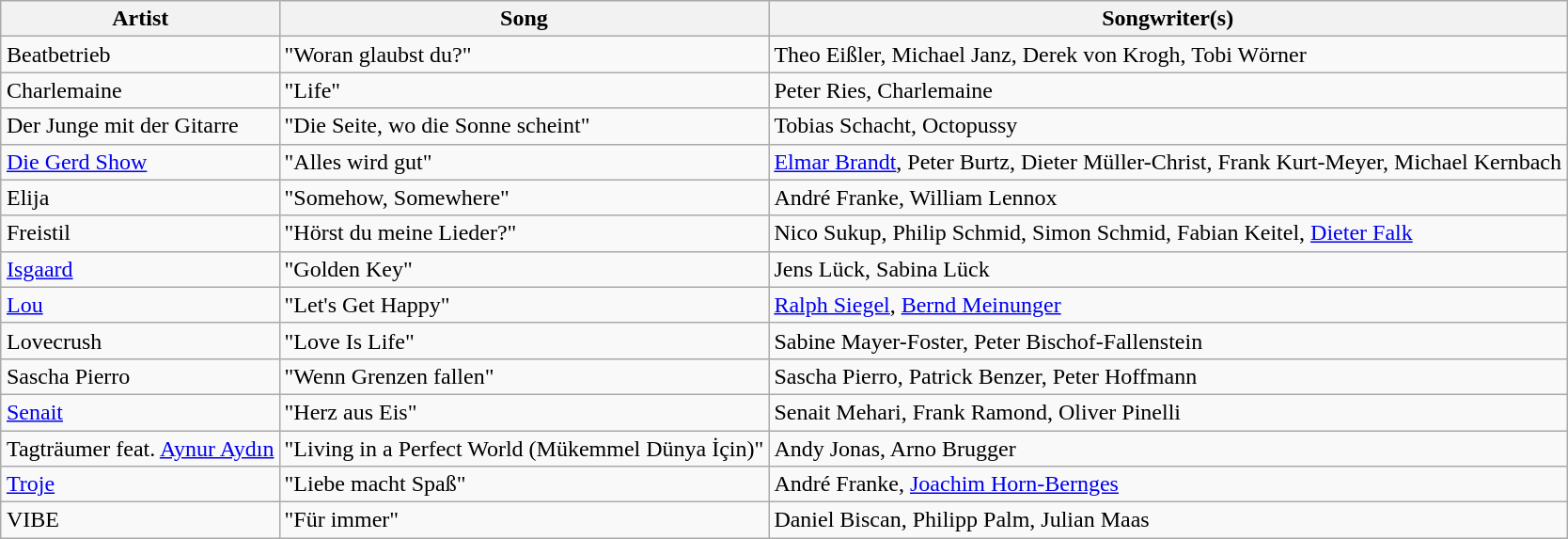<table class="sortable wikitable" style="margin: 1em auto 1em auto;">
<tr>
<th>Artist</th>
<th>Song</th>
<th>Songwriter(s)</th>
</tr>
<tr>
<td>Beatbetrieb</td>
<td>"Woran glaubst du?"</td>
<td>Theo Eißler, Michael Janz, Derek von Krogh, Tobi Wörner</td>
</tr>
<tr>
<td>Charlemaine</td>
<td>"Life"</td>
<td>Peter Ries, Charlemaine</td>
</tr>
<tr>
<td>Der Junge mit der Gitarre</td>
<td>"Die Seite, wo die Sonne scheint"</td>
<td>Tobias Schacht, Octopussy</td>
</tr>
<tr>
<td><a href='#'>Die Gerd Show</a></td>
<td>"Alles wird gut"</td>
<td><a href='#'>Elmar Brandt</a>, Peter Burtz, Dieter Müller-Christ, Frank Kurt-Meyer, Michael Kernbach</td>
</tr>
<tr>
<td>Elija</td>
<td>"Somehow, Somewhere"</td>
<td>André Franke, William Lennox</td>
</tr>
<tr>
<td>Freistil</td>
<td>"Hörst du meine Lieder?"</td>
<td>Nico Sukup, Philip Schmid, Simon Schmid, Fabian Keitel, <a href='#'>Dieter Falk</a></td>
</tr>
<tr>
<td><a href='#'>Isgaard</a></td>
<td>"Golden Key"</td>
<td>Jens Lück, Sabina Lück</td>
</tr>
<tr>
<td><a href='#'>Lou</a></td>
<td>"Let's Get Happy"</td>
<td><a href='#'>Ralph Siegel</a>, <a href='#'>Bernd Meinunger</a></td>
</tr>
<tr>
<td>Lovecrush</td>
<td>"Love Is Life"</td>
<td>Sabine Mayer-Foster, Peter Bischof-Fallenstein</td>
</tr>
<tr>
<td>Sascha Pierro</td>
<td>"Wenn Grenzen fallen"</td>
<td>Sascha Pierro, Patrick Benzer, Peter Hoffmann</td>
</tr>
<tr>
<td><a href='#'>Senait</a></td>
<td>"Herz aus Eis"</td>
<td>Senait Mehari, Frank Ramond, Oliver Pinelli</td>
</tr>
<tr>
<td>Tagträumer feat. <a href='#'>Aynur Aydın</a></td>
<td>"Living in a Perfect World (Mükemmel Dünya İçin)"</td>
<td>Andy Jonas, Arno Brugger</td>
</tr>
<tr>
<td><a href='#'>Troje</a></td>
<td>"Liebe macht Spaß"</td>
<td>André Franke, <a href='#'>Joachim Horn-Bernges</a></td>
</tr>
<tr>
<td>VIBE</td>
<td>"Für immer"</td>
<td>Daniel Biscan, Philipp Palm, Julian Maas</td>
</tr>
</table>
